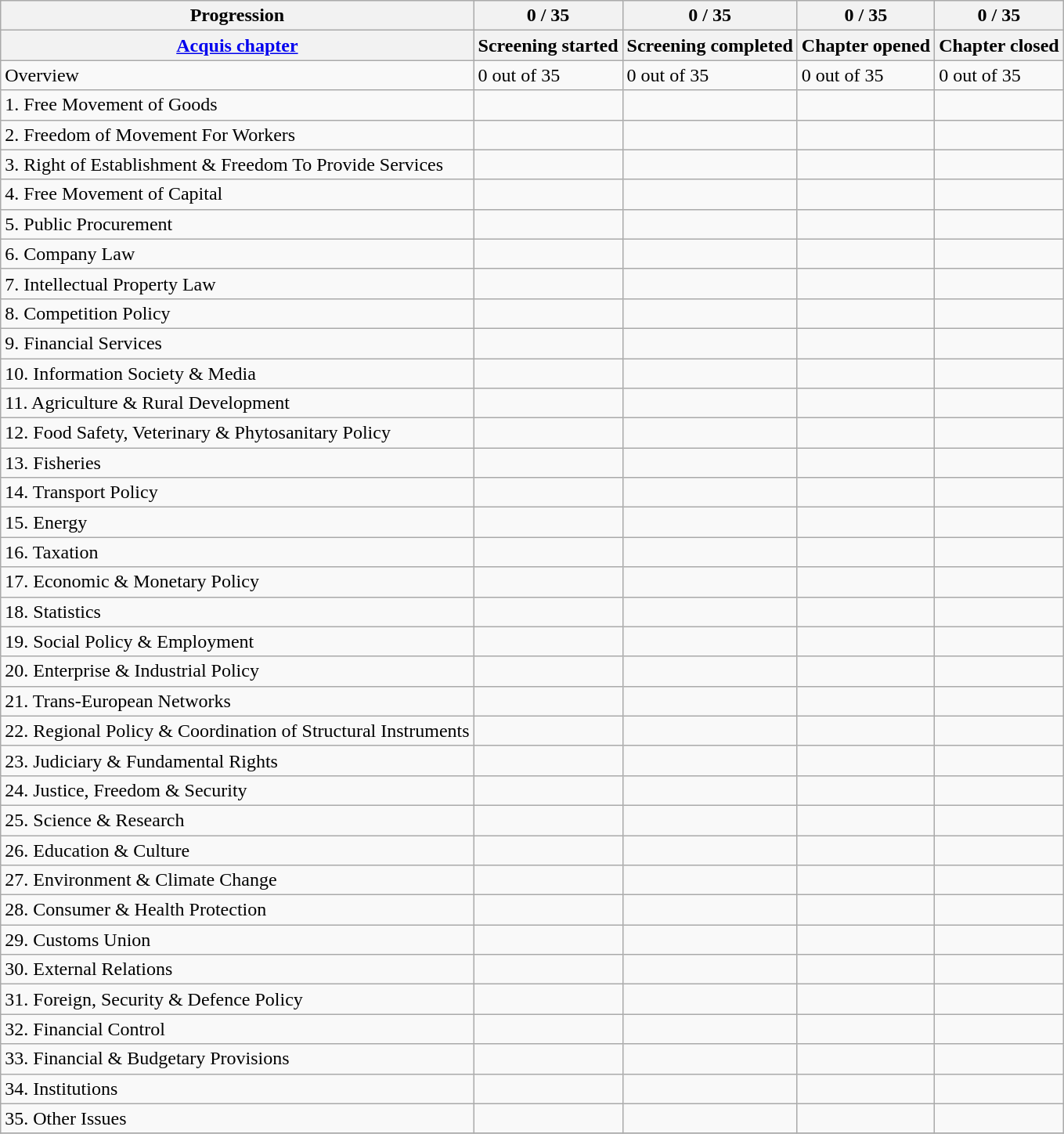<table class="wikitable mw-collapsible mw-collapsed" style="text-align:left; font-size: 1.0em;">
<tr>
<th>Progression</th>
<th>0 / 35</th>
<th>0 / 35</th>
<th>0 / 35</th>
<th>0 / 35</th>
</tr>
<tr>
<th><a href='#'>Acquis chapter</a></th>
<th>Screening started</th>
<th>Screening completed</th>
<th>Chapter opened</th>
<th>Chapter closed</th>
</tr>
<tr>
<td style="text-align:left;">Overview</td>
<td>0 out of 35</td>
<td>0 out of 35</td>
<td>0 out of 35</td>
<td>0 out of 35</td>
</tr>
<tr>
<td style="text-align:left;">1. Free Movement of Goods</td>
<td></td>
<td></td>
<td></td>
<td></td>
</tr>
<tr>
<td style="text-align:left;">2. Freedom of Movement For Workers</td>
<td></td>
<td></td>
<td></td>
<td></td>
</tr>
<tr>
<td style="text-align:left;">3. Right of Establishment & Freedom To Provide Services</td>
<td></td>
<td></td>
<td></td>
<td></td>
</tr>
<tr>
<td style="text-align:left;">4. Free Movement of Capital</td>
<td></td>
<td></td>
<td></td>
<td></td>
</tr>
<tr>
<td style="text-align:left;">5. Public Procurement</td>
<td></td>
<td></td>
<td></td>
<td></td>
</tr>
<tr>
<td style="text-align:left;">6. Company Law</td>
<td></td>
<td></td>
<td></td>
<td></td>
</tr>
<tr>
<td style="text-align:left;">7. Intellectual Property Law</td>
<td></td>
<td></td>
<td></td>
<td></td>
</tr>
<tr>
<td style="text-align:left;">8. Competition Policy</td>
<td></td>
<td></td>
<td></td>
<td></td>
</tr>
<tr>
<td style="text-align:left;">9. Financial Services</td>
<td></td>
<td></td>
<td></td>
<td></td>
</tr>
<tr>
<td style="text-align:left;">10. Information Society & Media</td>
<td></td>
<td></td>
<td></td>
<td></td>
</tr>
<tr>
<td style="text-align:left;">11. Agriculture & Rural Development</td>
<td></td>
<td></td>
<td></td>
<td></td>
</tr>
<tr>
<td style="text-align:left;">12. Food Safety, Veterinary & Phytosanitary Policy</td>
<td></td>
<td></td>
<td></td>
<td></td>
</tr>
<tr>
<td style="text-align:left;">13. Fisheries</td>
<td></td>
<td></td>
<td></td>
<td></td>
</tr>
<tr>
<td style="text-align:left;">14. Transport Policy</td>
<td></td>
<td></td>
<td></td>
<td></td>
</tr>
<tr>
<td style="text-align:left;">15. Energy</td>
<td></td>
<td></td>
<td></td>
<td></td>
</tr>
<tr>
<td style="text-align:left;">16. Taxation</td>
<td></td>
<td></td>
<td></td>
<td></td>
</tr>
<tr>
<td style="text-align:left;">17. Economic & Monetary Policy</td>
<td></td>
<td></td>
<td></td>
<td></td>
</tr>
<tr>
<td style="text-align:left;">18. Statistics</td>
<td></td>
<td></td>
<td></td>
<td></td>
</tr>
<tr>
<td style="text-align:left;">19. Social Policy & Employment</td>
<td></td>
<td></td>
<td></td>
<td></td>
</tr>
<tr>
<td style="text-align:left;">20. Enterprise & Industrial Policy</td>
<td></td>
<td></td>
<td></td>
<td></td>
</tr>
<tr>
<td style="text-align:left;">21. Trans-European Networks</td>
<td></td>
<td></td>
<td></td>
<td></td>
</tr>
<tr>
<td style="text-align:left;">22. Regional Policy & Coordination of Structural Instruments</td>
<td></td>
<td></td>
<td></td>
<td></td>
</tr>
<tr>
<td style="text-align:left;">23. Judiciary & Fundamental Rights</td>
<td></td>
<td></td>
<td></td>
<td></td>
</tr>
<tr>
<td style="text-align:left;">24. Justice, Freedom & Security</td>
<td></td>
<td></td>
<td></td>
<td></td>
</tr>
<tr>
<td style="text-align:left;">25. Science & Research</td>
<td></td>
<td></td>
<td></td>
<td></td>
</tr>
<tr>
<td style="text-align:left;">26. Education & Culture</td>
<td></td>
<td></td>
<td></td>
<td></td>
</tr>
<tr>
<td style="text-align:left;">27. Environment & Climate Change</td>
<td></td>
<td></td>
<td></td>
<td></td>
</tr>
<tr>
<td style="text-align:left;">28. Consumer & Health Protection</td>
<td></td>
<td></td>
<td></td>
<td></td>
</tr>
<tr>
<td style="text-align:left;">29. Customs Union</td>
<td></td>
<td></td>
<td></td>
<td></td>
</tr>
<tr>
<td style="text-align:left;">30. External Relations</td>
<td></td>
<td></td>
<td></td>
<td></td>
</tr>
<tr>
<td style="text-align:left;">31. Foreign, Security & Defence Policy</td>
<td></td>
<td></td>
<td></td>
<td></td>
</tr>
<tr>
<td style="text-align:left;">32. Financial Control</td>
<td></td>
<td></td>
<td></td>
<td></td>
</tr>
<tr>
<td style="text-align:left;">33. Financial & Budgetary Provisions</td>
<td></td>
<td></td>
<td></td>
<td></td>
</tr>
<tr>
<td style="text-align:left;">34. Institutions</td>
<td></td>
<td></td>
<td></td>
<td></td>
</tr>
<tr>
<td style="text-align:left;">35. Other Issues</td>
<td></td>
<td></td>
<td></td>
<td></td>
</tr>
<tr>
</tr>
</table>
